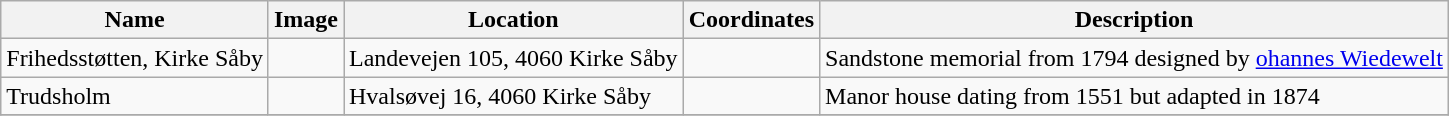<table class="wikitable sortable">
<tr>
<th>Name</th>
<th>Image</th>
<th>Location</th>
<th>Coordinates</th>
<th>Description</th>
</tr>
<tr>
<td>Frihedsstøtten, Kirke Såby</td>
<td></td>
<td>Landevejen 105, 4060 Kirke Såby</td>
<td></td>
<td>Sandstone memorial from 1794 designed by <a href='#'>ohannes Wiedewelt</a></td>
</tr>
<tr>
<td>Trudsholm</td>
<td></td>
<td>Hvalsøvej 16, 4060 Kirke Såby</td>
<td></td>
<td>Manor house dating from 1551 but adapted in 1874</td>
</tr>
<tr>
</tr>
</table>
